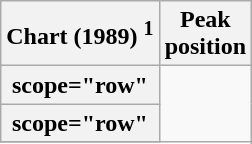<table class="wikitable sortable plainrowheaders">
<tr>
<th>Chart (1989) <sup>1</sup></th>
<th>Peak<br>position</th>
</tr>
<tr>
<th>scope="row"</th>
</tr>
<tr>
<th>scope="row"</th>
</tr>
<tr>
</tr>
</table>
